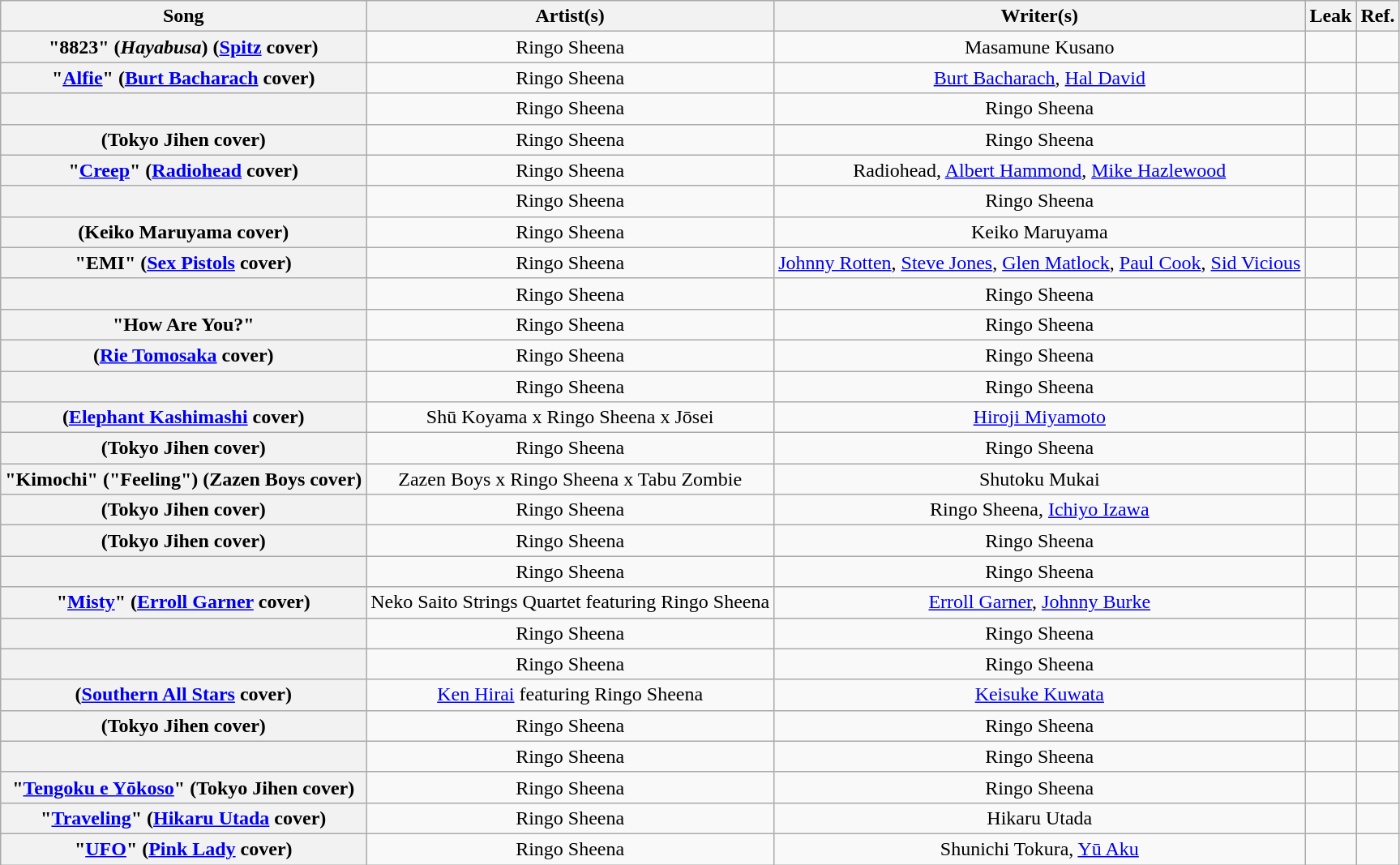<table class="wikitable sortable plainrowheaders" style="text-align:center;">
<tr>
<th scope="col">Song</th>
<th scope="col">Artist(s)</th>
<th scope="col" class="unsortable">Writer(s)</th>
<th scope="col">Leak</th>
<th scope="col" class="unsortable">Ref.</th>
</tr>
<tr>
<th scope=row>"8823" (<em>Hayabusa</em>) <span>(<a href='#'>Spitz</a> cover)</span></th>
<td>Ringo Sheena</td>
<td>Masamune Kusano</td>
<td></td>
<td></td>
</tr>
<tr>
<th scope=row>"<a href='#'>Alfie</a>"  <span>(<a href='#'>Burt Bacharach</a> cover)</span></th>
<td>Ringo Sheena</td>
<td><a href='#'>Burt Bacharach</a>, <a href='#'>Hal David</a></td>
<td></td>
<td></td>
</tr>
<tr>
<th scope=row></th>
<td>Ringo Sheena</td>
<td>Ringo Sheena</td>
<td></td>
<td></td>
</tr>
<tr>
<th scope=row> <span>(Tokyo Jihen cover)</span></th>
<td>Ringo Sheena</td>
<td>Ringo Sheena</td>
<td></td>
<td></td>
</tr>
<tr>
<th scope=row>"<a href='#'>Creep</a>"  <span>(<a href='#'>Radiohead</a> cover)</span></th>
<td>Ringo Sheena</td>
<td>Radiohead, <a href='#'>Albert Hammond</a>, <a href='#'>Mike Hazlewood</a></td>
<td></td>
<td></td>
</tr>
<tr>
<th scope=row></th>
<td>Ringo Sheena</td>
<td>Ringo Sheena</td>
<td></td>
<td></td>
</tr>
<tr>
<th scope=row> <span>(Keiko Maruyama cover)</span></th>
<td>Ringo Sheena</td>
<td>Keiko Maruyama</td>
<td></td>
<td></td>
</tr>
<tr>
<th scope=row>"EMI" <span>(<a href='#'>Sex Pistols</a> cover)</span></th>
<td>Ringo Sheena</td>
<td><a href='#'>Johnny Rotten</a>, <a href='#'>Steve Jones</a>, <a href='#'>Glen Matlock</a>, <a href='#'>Paul Cook</a>, <a href='#'>Sid Vicious</a></td>
<td></td>
<td></td>
</tr>
<tr>
<th scope=row></th>
<td>Ringo Sheena</td>
<td>Ringo Sheena</td>
<td></td>
<td></td>
</tr>
<tr>
<th scope=row>"How Are You?"</th>
<td>Ringo Sheena</td>
<td>Ringo Sheena</td>
<td></td>
<td></td>
</tr>
<tr>
<th scope=row> <span>(<a href='#'>Rie Tomosaka</a> cover)</span></th>
<td>Ringo Sheena</td>
<td>Ringo Sheena</td>
<td></td>
<td></td>
</tr>
<tr>
<th scope=row></th>
<td>Ringo Sheena</td>
<td>Ringo Sheena</td>
<td></td>
<td></td>
</tr>
<tr>
<th scope=row> <span>(<a href='#'>Elephant Kashimashi</a> cover)</span></th>
<td>Shū Koyama x Ringo Sheena x Jōsei</td>
<td><a href='#'>Hiroji Miyamoto</a></td>
<td></td>
<td></td>
</tr>
<tr>
<th scope=row> <span>(Tokyo Jihen cover)</span></th>
<td>Ringo Sheena</td>
<td>Ringo Sheena</td>
<td></td>
<td></td>
</tr>
<tr>
<th scope=row>"Kimochi" ("Feeling") <span>(Zazen Boys cover)</span></th>
<td>Zazen Boys x Ringo Sheena x Tabu Zombie</td>
<td>Shutoku Mukai</td>
<td></td>
<td></td>
</tr>
<tr>
<th scope=row> <span>(Tokyo Jihen cover)</span></th>
<td>Ringo Sheena</td>
<td>Ringo Sheena, <a href='#'>Ichiyo Izawa</a></td>
<td></td>
<td></td>
</tr>
<tr>
<th scope=row> <span>(Tokyo Jihen cover)</span></th>
<td>Ringo Sheena</td>
<td>Ringo Sheena</td>
<td></td>
<td></td>
</tr>
<tr>
<th scope=row></th>
<td>Ringo Sheena</td>
<td>Ringo Sheena</td>
<td></td>
<td></td>
</tr>
<tr>
<th scope=row>"<a href='#'>Misty</a>" <span>(<a href='#'>Erroll Garner</a> cover)</span></th>
<td>Neko Saito Strings Quartet featuring Ringo Sheena</td>
<td><a href='#'>Erroll Garner</a>, <a href='#'>Johnny Burke</a></td>
<td></td>
<td></td>
</tr>
<tr>
<th scope=row></th>
<td>Ringo Sheena</td>
<td>Ringo Sheena</td>
<td></td>
<td></td>
</tr>
<tr>
<th scope=row></th>
<td>Ringo Sheena</td>
<td>Ringo Sheena</td>
<td></td>
<td></td>
</tr>
<tr>
<th scope=row> <span>(<a href='#'>Southern All Stars</a> cover)</span></th>
<td><a href='#'>Ken Hirai</a> featuring Ringo Sheena</td>
<td><a href='#'>Keisuke Kuwata</a></td>
<td></td>
<td></td>
</tr>
<tr>
<th scope=row> <span>(Tokyo Jihen cover)</span></th>
<td>Ringo Sheena</td>
<td>Ringo Sheena</td>
<td></td>
<td></td>
</tr>
<tr>
<th scope=row></th>
<td>Ringo Sheena</td>
<td>Ringo Sheena</td>
<td></td>
<td></td>
</tr>
<tr>
<th scope=row>"<a href='#'>Tengoku e Yōkoso</a>" <span>(Tokyo Jihen cover)</span></th>
<td>Ringo Sheena</td>
<td>Ringo Sheena</td>
<td></td>
<td></td>
</tr>
<tr>
<th scope=row>"<a href='#'>Traveling</a>" <span>(<a href='#'>Hikaru Utada</a> cover)</span></th>
<td>Ringo Sheena</td>
<td>Hikaru Utada</td>
<td></td>
<td></td>
</tr>
<tr>
<th scope=row>"<a href='#'>UFO</a>" <span>(<a href='#'>Pink Lady</a> cover)</span></th>
<td>Ringo Sheena</td>
<td>Shunichi Tokura, <a href='#'>Yū Aku</a></td>
<td></td>
<td></td>
</tr>
</table>
